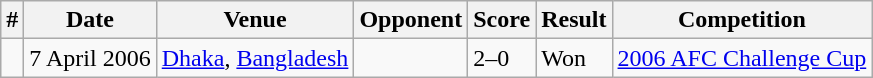<table class="wikitable">
<tr>
<th>#</th>
<th>Date</th>
<th>Venue</th>
<th>Opponent</th>
<th>Score</th>
<th>Result</th>
<th>Competition</th>
</tr>
<tr>
<td></td>
<td>7 April 2006</td>
<td><a href='#'>Dhaka</a>, <a href='#'>Bangladesh</a></td>
<td></td>
<td>2–0</td>
<td>Won</td>
<td><a href='#'>2006 AFC Challenge Cup</a></td>
</tr>
</table>
